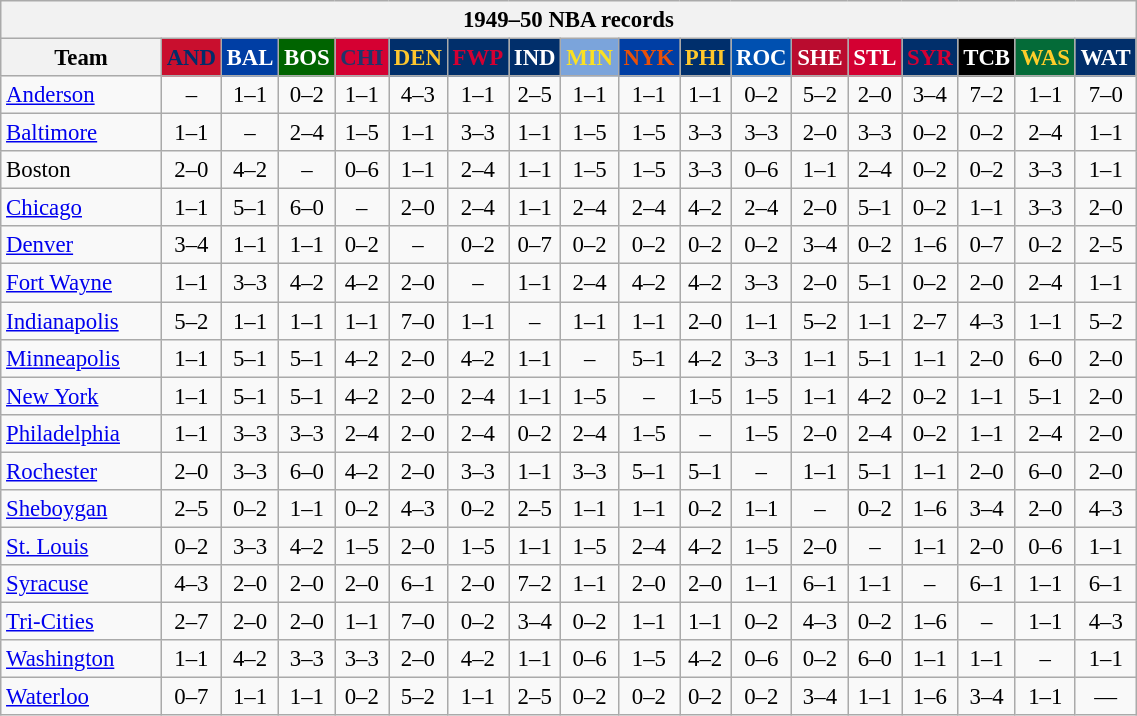<table class="wikitable" style="font-size:95%; text-align:center">
<tr>
<th colspan=18>1949–50 NBA records</th>
</tr>
<tr>
<th width=100>Team</th>
<th style="background:#C90F2E;color:#012D6A;width=35">AND</th>
<th style="background:#003EA4;color:#FFFFFF;width=35">BAL</th>
<th style="background:#006400;color:#FFFFFF;width=35">BOS</th>
<th style="background:#D50032;color:#22356A;width=35">CHI</th>
<th style="background:#012F6B;color:#FEC72E;width=35">DEN</th>
<th style="background:#012F6B;color:#D40032;width=35">FWP</th>
<th style="background:#012F6B;color:#FFFFFF;width=35">IND</th>
<th style="background:#7BA4DB;color:#FBE122;width=35">MIN</th>
<th style="background:#003EA4;color:#E85109;width=35">NYK</th>
<th style="background:#002F6C;color:#FFC72C;width=35">PHI</th>
<th style="background:#0050B0;color:#FFFFFF;width=35">ROC</th>
<th style="background:#BA0C2F;color:#FFFFFF;width=35">SHE</th>
<th style="background:#D40032;color:#FFFFFF;width=35">STL</th>
<th style="background:#012F6B;color:#D50033;width=35">SYR</th>
<th style="background:#000000;color:#FFFFFF;width=35">TCB</th>
<th style="background:#046B38;color:#FECD2A;width=35">WAS</th>
<th style="background:#012F6B;color:#FFFFFF;width=35">WAT</th>
</tr>
<tr>
<td style="text-align:left;"><a href='#'>Anderson</a></td>
<td>–</td>
<td>1–1</td>
<td>0–2</td>
<td>1–1</td>
<td>4–3</td>
<td>1–1</td>
<td>2–5</td>
<td>1–1</td>
<td>1–1</td>
<td>1–1</td>
<td>0–2</td>
<td>5–2</td>
<td>2–0</td>
<td>3–4</td>
<td>7–2</td>
<td>1–1</td>
<td>7–0</td>
</tr>
<tr>
<td style="text-align:left;"><a href='#'>Baltimore</a></td>
<td>1–1</td>
<td>–</td>
<td>2–4</td>
<td>1–5</td>
<td>1–1</td>
<td>3–3</td>
<td>1–1</td>
<td>1–5</td>
<td>1–5</td>
<td>3–3</td>
<td>3–3</td>
<td>2–0</td>
<td>3–3</td>
<td>0–2</td>
<td>0–2</td>
<td>2–4</td>
<td>1–1</td>
</tr>
<tr>
<td style="text-align:left;">Boston</td>
<td>2–0</td>
<td>4–2</td>
<td>–</td>
<td>0–6</td>
<td>1–1</td>
<td>2–4</td>
<td>1–1</td>
<td>1–5</td>
<td>1–5</td>
<td>3–3</td>
<td>0–6</td>
<td>1–1</td>
<td>2–4</td>
<td>0–2</td>
<td>0–2</td>
<td>3–3</td>
<td>1–1</td>
</tr>
<tr>
<td style="text-align:left;"><a href='#'>Chicago</a></td>
<td>1–1</td>
<td>5–1</td>
<td>6–0</td>
<td>–</td>
<td>2–0</td>
<td>2–4</td>
<td>1–1</td>
<td>2–4</td>
<td>2–4</td>
<td>4–2</td>
<td>2–4</td>
<td>2–0</td>
<td>5–1</td>
<td>0–2</td>
<td>1–1</td>
<td>3–3</td>
<td>2–0</td>
</tr>
<tr>
<td style="text-align:left;"><a href='#'>Denver</a></td>
<td>3–4</td>
<td>1–1</td>
<td>1–1</td>
<td>0–2</td>
<td>–</td>
<td>0–2</td>
<td>0–7</td>
<td>0–2</td>
<td>0–2</td>
<td>0–2</td>
<td>0–2</td>
<td>3–4</td>
<td>0–2</td>
<td>1–6</td>
<td>0–7</td>
<td>0–2</td>
<td>2–5</td>
</tr>
<tr>
<td style="text-align:left;"><a href='#'>Fort Wayne</a></td>
<td>1–1</td>
<td>3–3</td>
<td>4–2</td>
<td>4–2</td>
<td>2–0</td>
<td>–</td>
<td>1–1</td>
<td>2–4</td>
<td>4–2</td>
<td>4–2</td>
<td>3–3</td>
<td>2–0</td>
<td>5–1</td>
<td>0–2</td>
<td>2–0</td>
<td>2–4</td>
<td>1–1</td>
</tr>
<tr>
<td style="text-align:left;"><a href='#'>Indianapolis</a></td>
<td>5–2</td>
<td>1–1</td>
<td>1–1</td>
<td>1–1</td>
<td>7–0</td>
<td>1–1</td>
<td>–</td>
<td>1–1</td>
<td>1–1</td>
<td>2–0</td>
<td>1–1</td>
<td>5–2</td>
<td>1–1</td>
<td>2–7</td>
<td>4–3</td>
<td>1–1</td>
<td>5–2</td>
</tr>
<tr>
<td style="text-align:left;"><a href='#'>Minneapolis</a></td>
<td>1–1</td>
<td>5–1</td>
<td>5–1</td>
<td>4–2</td>
<td>2–0</td>
<td>4–2</td>
<td>1–1</td>
<td>–</td>
<td>5–1</td>
<td>4–2</td>
<td>3–3</td>
<td>1–1</td>
<td>5–1</td>
<td>1–1</td>
<td>2–0</td>
<td>6–0</td>
<td>2–0</td>
</tr>
<tr>
<td style="text-align:left;"><a href='#'>New York</a></td>
<td>1–1</td>
<td>5–1</td>
<td>5–1</td>
<td>4–2</td>
<td>2–0</td>
<td>2–4</td>
<td>1–1</td>
<td>1–5</td>
<td>–</td>
<td>1–5</td>
<td>1–5</td>
<td>1–1</td>
<td>4–2</td>
<td>0–2</td>
<td>1–1</td>
<td>5–1</td>
<td>2–0</td>
</tr>
<tr>
<td style="text-align:left;"><a href='#'>Philadelphia</a></td>
<td>1–1</td>
<td>3–3</td>
<td>3–3</td>
<td>2–4</td>
<td>2–0</td>
<td>2–4</td>
<td>0–2</td>
<td>2–4</td>
<td>1–5</td>
<td>–</td>
<td>1–5</td>
<td>2–0</td>
<td>2–4</td>
<td>0–2</td>
<td>1–1</td>
<td>2–4</td>
<td>2–0</td>
</tr>
<tr>
<td style="text-align:left;"><a href='#'>Rochester</a></td>
<td>2–0</td>
<td>3–3</td>
<td>6–0</td>
<td>4–2</td>
<td>2–0</td>
<td>3–3</td>
<td>1–1</td>
<td>3–3</td>
<td>5–1</td>
<td>5–1</td>
<td>–</td>
<td>1–1</td>
<td>5–1</td>
<td>1–1</td>
<td>2–0</td>
<td>6–0</td>
<td>2–0</td>
</tr>
<tr>
<td style="text-align:left;"><a href='#'>Sheboygan</a></td>
<td>2–5</td>
<td>0–2</td>
<td>1–1</td>
<td>0–2</td>
<td>4–3</td>
<td>0–2</td>
<td>2–5</td>
<td>1–1</td>
<td>1–1</td>
<td>0–2</td>
<td>1–1</td>
<td>–</td>
<td>0–2</td>
<td>1–6</td>
<td>3–4</td>
<td>2–0</td>
<td>4–3</td>
</tr>
<tr>
<td style="text-align:left;"><a href='#'>St. Louis</a></td>
<td>0–2</td>
<td>3–3</td>
<td>4–2</td>
<td>1–5</td>
<td>2–0</td>
<td>1–5</td>
<td>1–1</td>
<td>1–5</td>
<td>2–4</td>
<td>4–2</td>
<td>1–5</td>
<td>2–0</td>
<td>–</td>
<td>1–1</td>
<td>2–0</td>
<td>0–6</td>
<td>1–1</td>
</tr>
<tr>
<td style="text-align:left;"><a href='#'>Syracuse</a></td>
<td>4–3</td>
<td>2–0</td>
<td>2–0</td>
<td>2–0</td>
<td>6–1</td>
<td>2–0</td>
<td>7–2</td>
<td>1–1</td>
<td>2–0</td>
<td>2–0</td>
<td>1–1</td>
<td>6–1</td>
<td>1–1</td>
<td>–</td>
<td>6–1</td>
<td>1–1</td>
<td>6–1</td>
</tr>
<tr>
<td style="text-align:left;"><a href='#'>Tri-Cities</a></td>
<td>2–7</td>
<td>2–0</td>
<td>2–0</td>
<td>1–1</td>
<td>7–0</td>
<td>0–2</td>
<td>3–4</td>
<td>0–2</td>
<td>1–1</td>
<td>1–1</td>
<td>0–2</td>
<td>4–3</td>
<td>0–2</td>
<td>1–6</td>
<td>–</td>
<td>1–1</td>
<td>4–3</td>
</tr>
<tr>
<td style="text-align:left;"><a href='#'>Washington</a></td>
<td>1–1</td>
<td>4–2</td>
<td>3–3</td>
<td>3–3</td>
<td>2–0</td>
<td>4–2</td>
<td>1–1</td>
<td>0–6</td>
<td>1–5</td>
<td>4–2</td>
<td>0–6</td>
<td>0–2</td>
<td>6–0</td>
<td>1–1</td>
<td>1–1</td>
<td>–</td>
<td>1–1</td>
</tr>
<tr>
<td style="text-align:left;"><a href='#'>Waterloo</a></td>
<td>0–7</td>
<td>1–1</td>
<td>1–1</td>
<td>0–2</td>
<td>5–2</td>
<td>1–1</td>
<td>2–5</td>
<td>0–2</td>
<td>0–2</td>
<td>0–2</td>
<td>0–2</td>
<td>3–4</td>
<td>1–1</td>
<td>1–6</td>
<td>3–4</td>
<td>1–1</td>
<td>—</td>
</tr>
</table>
